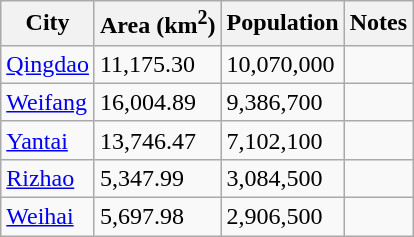<table class="wikitable">
<tr>
<th>City</th>
<th>Area (km<sup>2</sup>)</th>
<th>Population</th>
<th>Notes</th>
</tr>
<tr>
<td><a href='#'>Qingdao</a></td>
<td>11,175.30</td>
<td>10,070,000</td>
<td></td>
</tr>
<tr>
<td><a href='#'>Weifang</a></td>
<td>16,004.89</td>
<td>9,386,700</td>
<td></td>
</tr>
<tr>
<td><a href='#'>Yantai</a></td>
<td>13,746.47</td>
<td>7,102,100</td>
<td></td>
</tr>
<tr>
<td><a href='#'>Rizhao</a></td>
<td>5,347.99</td>
<td>3,084,500</td>
<td></td>
</tr>
<tr>
<td><a href='#'>Weihai</a></td>
<td>5,697.98</td>
<td>2,906,500</td>
<td></td>
</tr>
</table>
